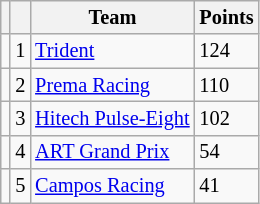<table class="wikitable" style="font-size: 85%;">
<tr>
<th></th>
<th></th>
<th>Team</th>
<th>Points</th>
</tr>
<tr>
<td align="left"></td>
<td align="center">1</td>
<td> <a href='#'>Trident</a></td>
<td>124</td>
</tr>
<tr>
<td align="left"></td>
<td align="center">2</td>
<td> <a href='#'>Prema Racing</a></td>
<td>110</td>
</tr>
<tr>
<td align="left"></td>
<td align="center">3</td>
<td> <a href='#'>Hitech Pulse-Eight</a></td>
<td>102</td>
</tr>
<tr>
<td align="left"></td>
<td align="center">4</td>
<td> <a href='#'>ART Grand Prix</a></td>
<td>54</td>
</tr>
<tr>
<td align="left"></td>
<td align="center">5</td>
<td> <a href='#'>Campos Racing</a></td>
<td>41</td>
</tr>
</table>
